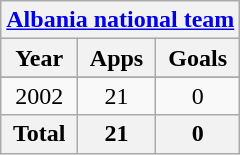<table class="wikitable" style="text-align:center">
<tr>
<th colspan=10><a href='#'>Albania national team</a></th>
</tr>
<tr>
<th>Year</th>
<th>Apps</th>
<th>Goals</th>
</tr>
<tr>
</tr>
<tr>
<td>2002</td>
<td>21</td>
<td>0</td>
</tr>
<tr>
<th>Total</th>
<th>21</th>
<th>0</th>
</tr>
</table>
